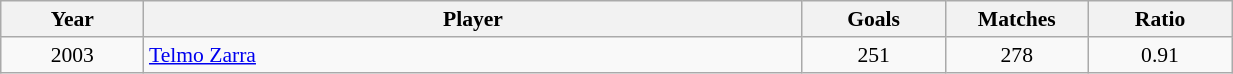<table class="wikitable center striped" style="background: #f9f9f9; width:65%; border-collapse: collapse; font-size: 90%; text-align:center">
<tr>
<th width=60px>Year</th>
<th width=300px>Player</th>
<th width=60px>Goals</th>
<th width=60px>Matches</th>
<th width=60px>Ratio</th>
</tr>
<tr>
<td>2003</td>
<td align="left"><a href='#'>Telmo Zarra</a></td>
<td>251</td>
<td>278</td>
<td>0.91</td>
</tr>
</table>
